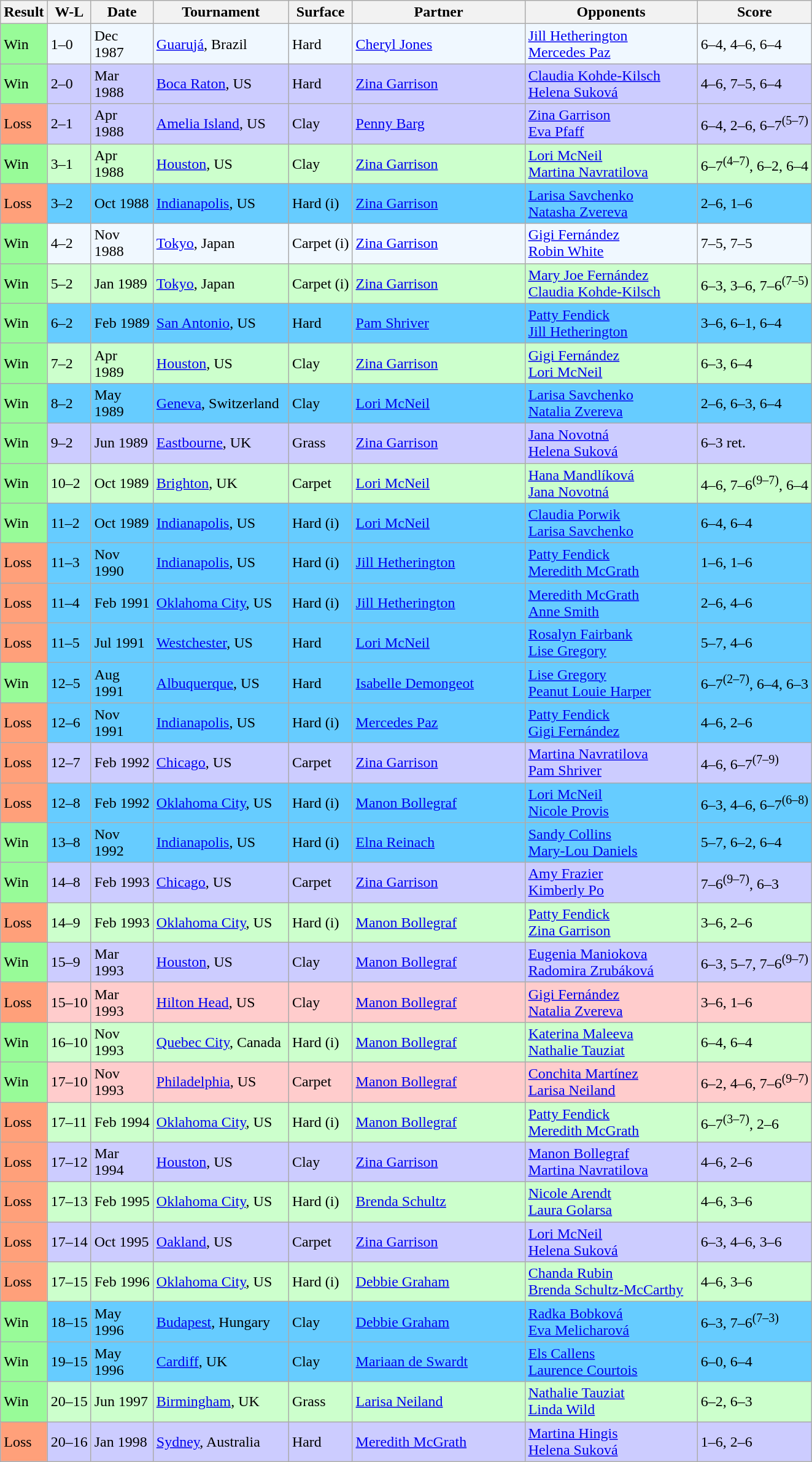<table class="sortable wikitable">
<tr>
<th>Result</th>
<th>W-L</th>
<th style="width:60px">Date</th>
<th width=140>Tournament</th>
<th>Surface</th>
<th width=180>Partner</th>
<th width=180>Opponents</th>
<th class="unsortable">Score</th>
</tr>
<tr bgcolor="#f0f8ff">
<td style="background:#98fb98;">Win</td>
<td>1–0</td>
<td>Dec 1987</td>
<td><a href='#'>Guarujá</a>, Brazil</td>
<td>Hard</td>
<td> <a href='#'>Cheryl Jones</a></td>
<td> <a href='#'>Jill Hetherington</a> <br>  <a href='#'>Mercedes Paz</a></td>
<td>6–4, 4–6, 6–4</td>
</tr>
<tr bgcolor="#CCCCFF">
<td style="background:#98fb98;">Win</td>
<td>2–0</td>
<td>Mar 1988</td>
<td><a href='#'>Boca Raton</a>, US</td>
<td>Hard</td>
<td> <a href='#'>Zina Garrison</a></td>
<td> <a href='#'>Claudia Kohde-Kilsch</a> <br>  <a href='#'>Helena Suková</a></td>
<td>4–6, 7–5, 6–4</td>
</tr>
<tr bgcolor="#CCCCFF">
<td style="background:#ffa07a;">Loss</td>
<td>2–1</td>
<td>Apr 1988</td>
<td><a href='#'>Amelia Island</a>, US</td>
<td>Clay</td>
<td> <a href='#'>Penny Barg</a></td>
<td> <a href='#'>Zina Garrison</a> <br>  <a href='#'>Eva Pfaff</a></td>
<td>6–4, 2–6, 6–7<sup>(5–7)</sup></td>
</tr>
<tr bgcolor="#CCFFCC">
<td style="background:#98fb98;">Win</td>
<td>3–1</td>
<td>Apr 1988</td>
<td><a href='#'>Houston</a>, US</td>
<td>Clay</td>
<td> <a href='#'>Zina Garrison</a></td>
<td> <a href='#'>Lori McNeil</a> <br>  <a href='#'>Martina Navratilova</a></td>
<td>6–7<sup>(4–7)</sup>, 6–2, 6–4</td>
</tr>
<tr bgcolor="#66CCFF">
<td style="background:#ffa07a;">Loss</td>
<td>3–2</td>
<td>Oct 1988</td>
<td><a href='#'>Indianapolis</a>, US</td>
<td>Hard (i)</td>
<td> <a href='#'>Zina Garrison</a></td>
<td> <a href='#'>Larisa Savchenko</a> <br>  <a href='#'>Natasha Zvereva</a></td>
<td>2–6, 1–6</td>
</tr>
<tr bgcolor="#f0f8ff">
<td style="background:#98fb98;">Win</td>
<td>4–2</td>
<td>Nov 1988</td>
<td><a href='#'>Tokyo</a>, Japan</td>
<td>Carpet (i)</td>
<td> <a href='#'>Zina Garrison</a></td>
<td> <a href='#'>Gigi Fernández</a> <br>  <a href='#'>Robin White</a></td>
<td>7–5, 7–5</td>
</tr>
<tr bgcolor="CCFFCC">
<td style="background:#98fb98;">Win</td>
<td>5–2</td>
<td>Jan 1989</td>
<td><a href='#'>Tokyo</a>, Japan</td>
<td>Carpet (i)</td>
<td> <a href='#'>Zina Garrison</a></td>
<td> <a href='#'>Mary Joe Fernández</a> <br>  <a href='#'>Claudia Kohde-Kilsch</a></td>
<td>6–3, 3–6, 7–6<sup>(7–5)</sup></td>
</tr>
<tr bgcolor="66CCFF">
<td style="background:#98fb98;">Win</td>
<td>6–2</td>
<td>Feb 1989</td>
<td><a href='#'>San Antonio</a>, US</td>
<td>Hard</td>
<td> <a href='#'>Pam Shriver</a></td>
<td> <a href='#'>Patty Fendick</a> <br>  <a href='#'>Jill Hetherington</a></td>
<td>3–6, 6–1, 6–4</td>
</tr>
<tr bgcolor="#CCFFCC">
<td style="background:#98fb98;">Win</td>
<td>7–2</td>
<td>Apr 1989</td>
<td><a href='#'>Houston</a>, US</td>
<td>Clay</td>
<td> <a href='#'>Zina Garrison</a></td>
<td> <a href='#'>Gigi Fernández</a> <br>  <a href='#'>Lori McNeil</a></td>
<td>6–3, 6–4</td>
</tr>
<tr bgcolor="66CCFF">
<td style="background:#98fb98;">Win</td>
<td>8–2</td>
<td>May 1989</td>
<td><a href='#'>Geneva</a>, Switzerland</td>
<td>Clay</td>
<td> <a href='#'>Lori McNeil</a></td>
<td> <a href='#'>Larisa Savchenko</a> <br>  <a href='#'>Natalia Zvereva</a></td>
<td>2–6, 6–3, 6–4</td>
</tr>
<tr bgcolor="#CCCCFF">
<td style="background:#98fb98;">Win</td>
<td>9–2</td>
<td>Jun 1989</td>
<td><a href='#'>Eastbourne</a>, UK</td>
<td>Grass</td>
<td> <a href='#'>Zina Garrison</a></td>
<td> <a href='#'>Jana Novotná</a> <br>  <a href='#'>Helena Suková</a></td>
<td>6–3 ret.</td>
</tr>
<tr bgcolor="CCFFCC">
<td style="background:#98fb98;">Win</td>
<td>10–2</td>
<td>Oct 1989</td>
<td><a href='#'>Brighton</a>, UK</td>
<td>Carpet</td>
<td> <a href='#'>Lori McNeil</a></td>
<td> <a href='#'>Hana Mandlíková</a> <br>  <a href='#'>Jana Novotná</a></td>
<td>4–6, 7–6<sup>(9–7)</sup>, 6–4</td>
</tr>
<tr bgcolor="#66CCFF">
<td style="background:#98fb98;">Win</td>
<td>11–2</td>
<td>Oct 1989</td>
<td><a href='#'>Indianapolis</a>, US</td>
<td>Hard (i)</td>
<td> <a href='#'>Lori McNeil</a></td>
<td> <a href='#'>Claudia Porwik</a> <br>  <a href='#'>Larisa Savchenko</a></td>
<td>6–4, 6–4</td>
</tr>
<tr bgcolor="#66CCFF">
<td style="background:#ffa07a;">Loss</td>
<td>11–3</td>
<td>Nov 1990</td>
<td><a href='#'>Indianapolis</a>, US</td>
<td>Hard (i)</td>
<td> <a href='#'>Jill Hetherington</a></td>
<td> <a href='#'>Patty Fendick</a> <br>  <a href='#'>Meredith McGrath</a></td>
<td>1–6, 1–6</td>
</tr>
<tr bgcolor="#66CCFF">
<td style="background:#ffa07a;">Loss</td>
<td>11–4</td>
<td>Feb 1991</td>
<td><a href='#'>Oklahoma City</a>, US</td>
<td>Hard (i)</td>
<td> <a href='#'>Jill Hetherington</a></td>
<td> <a href='#'>Meredith McGrath</a> <br>  <a href='#'>Anne Smith</a></td>
<td>2–6, 4–6</td>
</tr>
<tr bgcolor="#66CCFF">
<td style="background:#ffa07a;">Loss</td>
<td>11–5</td>
<td>Jul 1991</td>
<td><a href='#'>Westchester</a>, US</td>
<td>Hard</td>
<td> <a href='#'>Lori McNeil</a></td>
<td> <a href='#'>Rosalyn Fairbank</a> <br>  <a href='#'>Lise Gregory</a></td>
<td>5–7, 4–6</td>
</tr>
<tr bgcolor="#66CCFF">
<td style="background:#98fb98;">Win</td>
<td>12–5</td>
<td>Aug 1991</td>
<td><a href='#'>Albuquerque</a>, US</td>
<td>Hard</td>
<td> <a href='#'>Isabelle Demongeot</a></td>
<td> <a href='#'>Lise Gregory</a> <br>  <a href='#'>Peanut Louie Harper</a></td>
<td>6–7<sup>(2–7)</sup>, 6–4, 6–3</td>
</tr>
<tr bgcolor="#66CCFF">
<td style="background:#ffa07a;">Loss</td>
<td>12–6</td>
<td>Nov 1991</td>
<td><a href='#'>Indianapolis</a>, US</td>
<td>Hard (i)</td>
<td> <a href='#'>Mercedes Paz</a></td>
<td> <a href='#'>Patty Fendick</a> <br>  <a href='#'>Gigi Fernández</a></td>
<td>4–6, 2–6</td>
</tr>
<tr bgcolor="#CCCCFF">
<td style="background:#ffa07a;">Loss</td>
<td>12–7</td>
<td>Feb 1992</td>
<td><a href='#'>Chicago</a>, US</td>
<td>Carpet</td>
<td> <a href='#'>Zina Garrison</a></td>
<td> <a href='#'>Martina Navratilova</a> <br>  <a href='#'>Pam Shriver</a></td>
<td>4–6, 6–7<sup>(7–9)</sup></td>
</tr>
<tr bgcolor="66CCFF">
<td style="background:#ffa07a;">Loss</td>
<td>12–8</td>
<td>Feb 1992</td>
<td><a href='#'>Oklahoma City</a>, US</td>
<td>Hard (i)</td>
<td> <a href='#'>Manon Bollegraf</a></td>
<td> <a href='#'>Lori McNeil</a> <br>  <a href='#'>Nicole Provis</a></td>
<td>6–3, 4–6, 6–7<sup>(6–8)</sup></td>
</tr>
<tr bgcolor="#66CCFF">
<td style="background:#98fb98;">Win</td>
<td>13–8</td>
<td>Nov 1992</td>
<td><a href='#'>Indianapolis</a>, US</td>
<td>Hard (i)</td>
<td> <a href='#'>Elna Reinach</a></td>
<td> <a href='#'>Sandy Collins</a> <br>  <a href='#'>Mary-Lou Daniels</a></td>
<td>5–7, 6–2, 6–4</td>
</tr>
<tr bgcolor="#CCCCFF">
<td style="background:#98fb98;">Win</td>
<td>14–8</td>
<td>Feb 1993</td>
<td><a href='#'>Chicago</a>, US</td>
<td>Carpet</td>
<td> <a href='#'>Zina Garrison</a></td>
<td> <a href='#'>Amy Frazier</a> <br>  <a href='#'>Kimberly Po</a></td>
<td>7–6<sup>(9–7)</sup>, 6–3</td>
</tr>
<tr bgcolor="CCFFCC">
<td style="background:#ffa07a;">Loss</td>
<td>14–9</td>
<td>Feb 1993</td>
<td><a href='#'>Oklahoma City</a>, US</td>
<td>Hard (i)</td>
<td> <a href='#'>Manon Bollegraf</a></td>
<td> <a href='#'>Patty Fendick</a> <br>  <a href='#'>Zina Garrison</a></td>
<td>3–6, 2–6</td>
</tr>
<tr bgcolor="ccccff">
<td style="background:#98fb98;">Win</td>
<td>15–9</td>
<td>Mar 1993</td>
<td><a href='#'>Houston</a>, US</td>
<td>Clay</td>
<td> <a href='#'>Manon Bollegraf</a></td>
<td> <a href='#'>Eugenia Maniokova</a> <br>  <a href='#'>Radomira Zrubáková</a></td>
<td>6–3, 5–7, 7–6<sup>(9–7)</sup></td>
</tr>
<tr bgcolor="ffcccc">
<td style="background:#ffa07a;">Loss</td>
<td>15–10</td>
<td>Mar 1993</td>
<td><a href='#'>Hilton Head</a>, US</td>
<td>Clay</td>
<td> <a href='#'>Manon Bollegraf</a></td>
<td> <a href='#'>Gigi Fernández</a> <br>  <a href='#'>Natalia Zvereva</a></td>
<td>3–6, 1–6</td>
</tr>
<tr bgcolor="CCFFCC">
<td style="background:#98fb98;">Win</td>
<td>16–10</td>
<td>Nov 1993</td>
<td><a href='#'>Quebec City</a>, Canada</td>
<td>Hard (i)</td>
<td> <a href='#'>Manon Bollegraf</a></td>
<td> <a href='#'>Katerina Maleeva</a> <br>  <a href='#'>Nathalie Tauziat</a></td>
<td>6–4, 6–4</td>
</tr>
<tr bgcolor="ffcccc">
<td style="background:#98fb98;">Win</td>
<td>17–10</td>
<td>Nov 1993</td>
<td><a href='#'>Philadelphia</a>, US</td>
<td>Carpet</td>
<td> <a href='#'>Manon Bollegraf</a></td>
<td> <a href='#'>Conchita Martínez</a> <br>  <a href='#'>Larisa Neiland</a></td>
<td>6–2, 4–6, 7–6<sup>(9–7)</sup></td>
</tr>
<tr bgcolor="CCFFCC">
<td style="background:#ffa07a;">Loss</td>
<td>17–11</td>
<td>Feb 1994</td>
<td><a href='#'>Oklahoma City</a>, US</td>
<td>Hard (i)</td>
<td> <a href='#'>Manon Bollegraf</a></td>
<td> <a href='#'>Patty Fendick</a> <br>  <a href='#'>Meredith McGrath</a></td>
<td>6–7<sup>(3–7)</sup>, 2–6</td>
</tr>
<tr bgcolor="ccccff">
<td style="background:#ffa07a;">Loss</td>
<td>17–12</td>
<td>Mar 1994</td>
<td><a href='#'>Houston</a>, US</td>
<td>Clay</td>
<td> <a href='#'>Zina Garrison</a></td>
<td> <a href='#'>Manon Bollegraf</a> <br>  <a href='#'>Martina Navratilova</a></td>
<td>4–6, 2–6</td>
</tr>
<tr bgcolor="CCFFCC">
<td style="background:#ffa07a;">Loss</td>
<td>17–13</td>
<td>Feb 1995</td>
<td><a href='#'>Oklahoma City</a>, US</td>
<td>Hard (i)</td>
<td> <a href='#'>Brenda Schultz</a></td>
<td> <a href='#'>Nicole Arendt</a> <br>  <a href='#'>Laura Golarsa</a></td>
<td>4–6, 3–6</td>
</tr>
<tr bgcolor="ccccff">
<td style="background:#ffa07a;">Loss</td>
<td>17–14</td>
<td>Oct 1995</td>
<td><a href='#'>Oakland</a>, US</td>
<td>Carpet</td>
<td> <a href='#'>Zina Garrison</a></td>
<td> <a href='#'>Lori McNeil</a> <br>  <a href='#'>Helena Suková</a></td>
<td>6–3, 4–6, 3–6</td>
</tr>
<tr bgcolor="CCFFCC">
<td style="background:#ffa07a;">Loss</td>
<td>17–15</td>
<td>Feb 1996</td>
<td><a href='#'>Oklahoma City</a>, US</td>
<td>Hard (i)</td>
<td> <a href='#'>Debbie Graham</a></td>
<td> <a href='#'>Chanda Rubin</a> <br>  <a href='#'>Brenda Schultz-McCarthy</a></td>
<td>4–6, 3–6</td>
</tr>
<tr bgcolor="#66CCFF">
<td style="background:#98fb98;">Win</td>
<td>18–15</td>
<td>May 1996</td>
<td><a href='#'>Budapest</a>, Hungary</td>
<td>Clay</td>
<td> <a href='#'>Debbie Graham</a></td>
<td> <a href='#'>Radka Bobková</a> <br>  <a href='#'>Eva Melicharová</a></td>
<td>6–3, 7–6<sup>(7–3)</sup></td>
</tr>
<tr bgcolor="#66CCFF">
<td style="background:#98fb98;">Win</td>
<td>19–15</td>
<td>May 1996</td>
<td><a href='#'>Cardiff</a>, UK</td>
<td>Clay</td>
<td> <a href='#'>Mariaan de Swardt</a></td>
<td> <a href='#'>Els Callens</a> <br>  <a href='#'>Laurence Courtois</a></td>
<td>6–0, 6–4</td>
</tr>
<tr bgcolor="CCFFCC">
<td style="background:#98fb98;">Win</td>
<td>20–15</td>
<td>Jun 1997</td>
<td><a href='#'>Birmingham</a>, UK</td>
<td>Grass</td>
<td> <a href='#'>Larisa Neiland</a></td>
<td> <a href='#'>Nathalie Tauziat</a> <br>  <a href='#'>Linda Wild</a></td>
<td>6–2, 6–3</td>
</tr>
<tr bgcolor="ccccff">
<td style="background:#ffa07a;">Loss</td>
<td>20–16</td>
<td>Jan 1998</td>
<td><a href='#'>Sydney</a>, Australia</td>
<td>Hard</td>
<td> <a href='#'>Meredith McGrath</a></td>
<td> <a href='#'>Martina Hingis</a> <br>  <a href='#'>Helena Suková</a></td>
<td>1–6, 2–6</td>
</tr>
</table>
